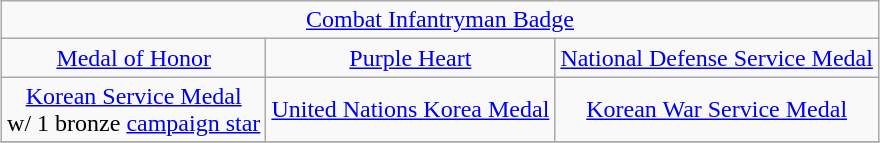<table class="wikitable" style="margin:1em auto; text-align:center;">
<tr>
<td colspan="12"><a href='#'>Combat Infantryman Badge</a></td>
</tr>
<tr>
<td><a href='#'>Medal of Honor</a></td>
<td><a href='#'>Purple Heart</a></td>
<td><a href='#'>National Defense Service Medal</a></td>
</tr>
<tr>
<td><a href='#'>Korean Service Medal</a><br>w/ 1 bronze <a href='#'>campaign star</a></td>
<td><a href='#'>United Nations Korea Medal</a></td>
<td><a href='#'>Korean War Service Medal</a></td>
</tr>
<tr>
</tr>
</table>
